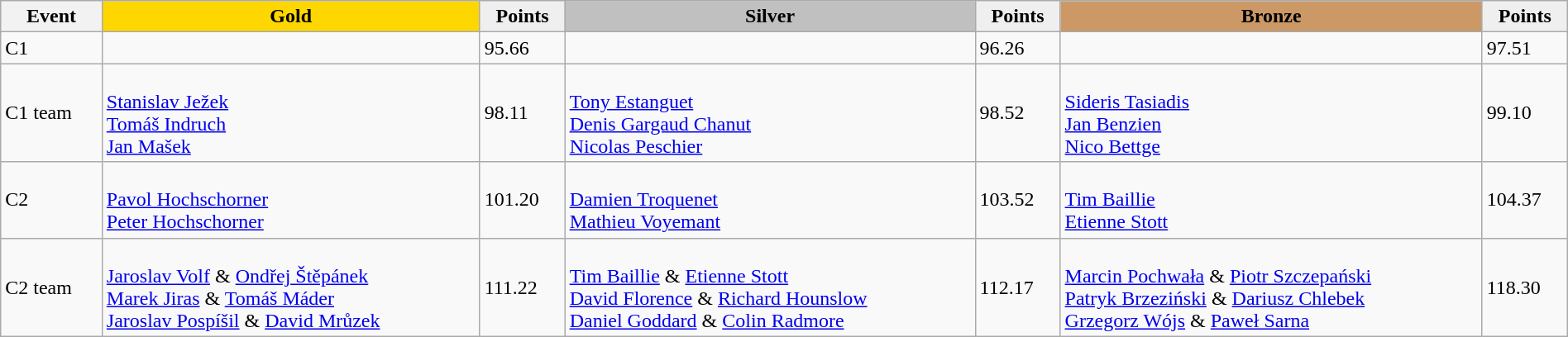<table class="wikitable" width=100%>
<tr>
<th>Event</th>
<td align=center bgcolor="gold"><strong>Gold</strong></td>
<td align=center bgcolor="EFEFEF"><strong>Points</strong></td>
<td align=center bgcolor="silver"><strong>Silver</strong></td>
<td align=center bgcolor="EFEFEF"><strong>Points</strong></td>
<td align=center bgcolor="CC9966"><strong>Bronze</strong></td>
<td align=center bgcolor="EFEFEF"><strong>Points</strong></td>
</tr>
<tr>
<td>C1</td>
<td></td>
<td>95.66</td>
<td></td>
<td>96.26</td>
<td></td>
<td>97.51</td>
</tr>
<tr>
<td>C1 team</td>
<td><br><a href='#'>Stanislav Ježek</a><br><a href='#'>Tomáš Indruch</a><br><a href='#'>Jan Mašek</a></td>
<td>98.11</td>
<td><br><a href='#'>Tony Estanguet</a><br><a href='#'>Denis Gargaud Chanut</a><br><a href='#'>Nicolas Peschier</a></td>
<td>98.52</td>
<td><br><a href='#'>Sideris Tasiadis</a><br><a href='#'>Jan Benzien</a><br><a href='#'>Nico Bettge</a></td>
<td>99.10</td>
</tr>
<tr>
<td>C2</td>
<td><br><a href='#'>Pavol Hochschorner</a><br><a href='#'>Peter Hochschorner</a></td>
<td>101.20</td>
<td><br><a href='#'>Damien Troquenet</a><br><a href='#'>Mathieu Voyemant</a></td>
<td>103.52</td>
<td><br><a href='#'>Tim Baillie</a><br><a href='#'>Etienne Stott</a></td>
<td>104.37</td>
</tr>
<tr>
<td>C2 team</td>
<td><br><a href='#'>Jaroslav Volf</a> & <a href='#'>Ondřej Štěpánek</a><br><a href='#'>Marek Jiras</a> & <a href='#'>Tomáš Máder</a><br><a href='#'>Jaroslav Pospíšil</a> & <a href='#'>David Mrůzek</a></td>
<td>111.22</td>
<td><br><a href='#'>Tim Baillie</a> & <a href='#'>Etienne Stott</a><br><a href='#'>David Florence</a> & <a href='#'>Richard Hounslow</a><br><a href='#'>Daniel Goddard</a> & <a href='#'>Colin Radmore</a></td>
<td>112.17</td>
<td><br><a href='#'>Marcin Pochwała</a> & <a href='#'>Piotr Szczepański</a><br><a href='#'>Patryk Brzeziński</a> & <a href='#'>Dariusz Chlebek</a><br><a href='#'>Grzegorz Wójs</a> & <a href='#'>Paweł Sarna</a></td>
<td>118.30</td>
</tr>
</table>
